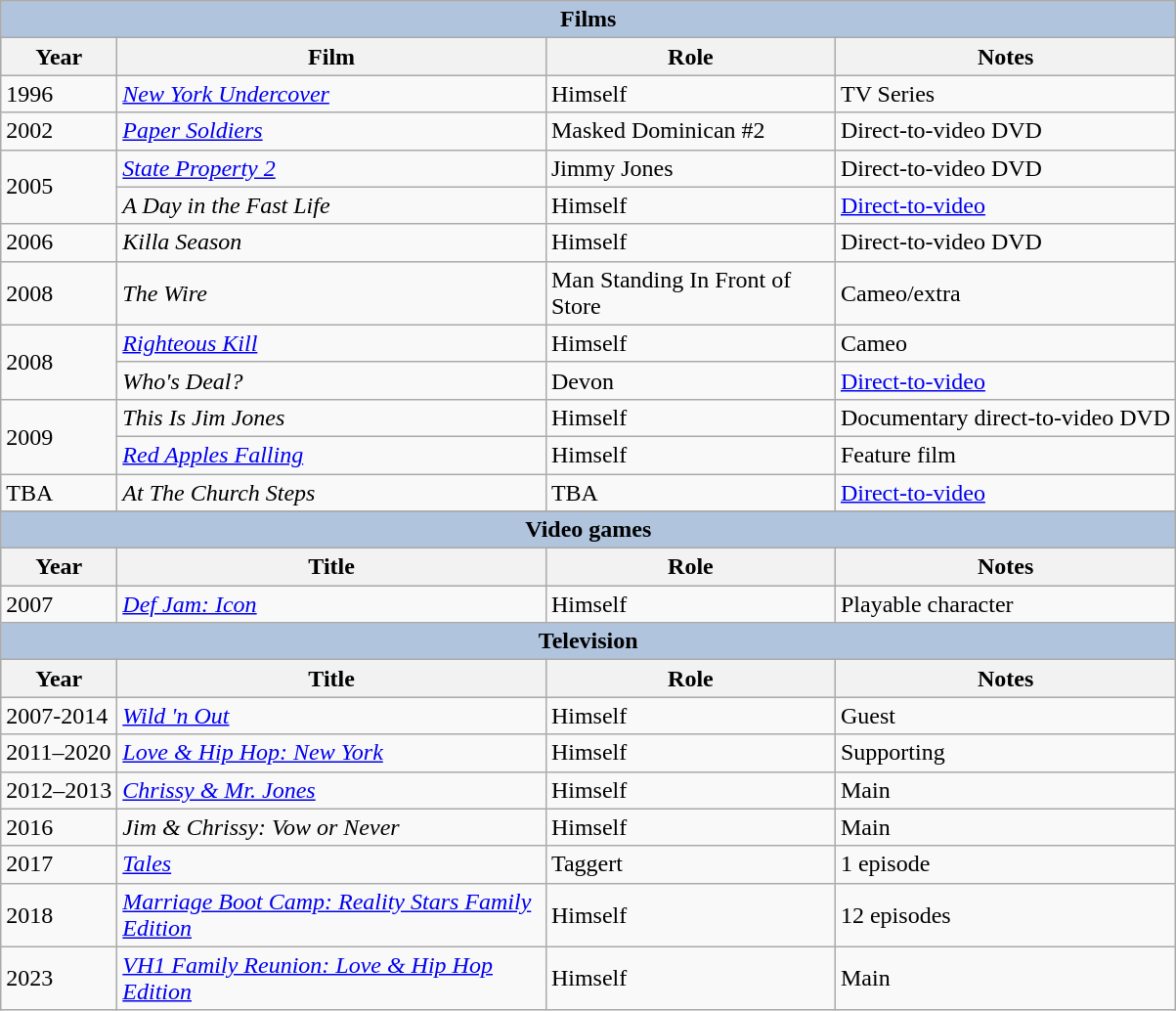<table class="wikitable">
<tr style="background:#ccc; text-align:center;">
<th colspan="4" style="background: LightSteelBlue;">Films</th>
</tr>
<tr style="background:#ccc; text-align:center;">
<th style="text-align:center;">Year</th>
<th style="width:285px;">Film</th>
<th style="width:190px;">Role</th>
<th>Notes</th>
</tr>
<tr>
<td>1996</td>
<td><em><a href='#'>New York Undercover</a></em></td>
<td>Himself</td>
<td>TV Series</td>
</tr>
<tr>
<td>2002</td>
<td><em><a href='#'>Paper Soldiers</a></em></td>
<td>Masked Dominican #2</td>
<td>Direct-to-video DVD</td>
</tr>
<tr>
<td rowspan="2">2005</td>
<td><em><a href='#'>State Property 2</a></em></td>
<td>Jimmy Jones</td>
<td>Direct-to-video DVD</td>
</tr>
<tr>
<td><em>A Day in the Fast Life</em></td>
<td>Himself</td>
<td><a href='#'>Direct-to-video</a></td>
</tr>
<tr>
<td>2006</td>
<td><em>Killa Season</em></td>
<td>Himself</td>
<td>Direct-to-video DVD</td>
</tr>
<tr>
<td>2008</td>
<td><em>The Wire</em></td>
<td>Man Standing In Front of Store</td>
<td>Cameo/extra</td>
</tr>
<tr>
<td rowspan="2">2008</td>
<td><em><a href='#'>Righteous Kill</a></em></td>
<td>Himself</td>
<td>Cameo</td>
</tr>
<tr>
<td><em>Who's Deal?</em></td>
<td>Devon</td>
<td><a href='#'>Direct-to-video</a></td>
</tr>
<tr>
<td rowspan="2">2009</td>
<td><em>This Is Jim Jones</em></td>
<td>Himself</td>
<td>Documentary direct-to-video DVD</td>
</tr>
<tr>
<td><em><a href='#'>Red Apples Falling</a></em></td>
<td>Himself</td>
<td>Feature film</td>
</tr>
<tr>
<td Rowspan="1">TBA</td>
<td><em>At The Church Steps</em></td>
<td>TBA</td>
<td><a href='#'>Direct-to-video</a></td>
</tr>
<tr>
</tr>
<tr style="background:#ccc; text-align:center;">
<th colspan="4" style="background: LightSteelBlue;">Video games</th>
</tr>
<tr style="background:#ccc; text-align:center;">
<th>Year</th>
<th>Title</th>
<th>Role</th>
<th>Notes</th>
</tr>
<tr>
<td>2007</td>
<td><em><a href='#'>Def Jam: Icon</a></em></td>
<td>Himself</td>
<td>Playable character</td>
</tr>
<tr style="background:#ccc; text-align:center;">
<th colspan="4" style="background: LightSteelBlue;">Television</th>
</tr>
<tr style="background:#ccc; text-align:center;">
<th>Year</th>
<th>Title</th>
<th>Role</th>
<th>Notes</th>
</tr>
<tr>
<td>2007-2014</td>
<td><em><a href='#'>Wild 'n Out</a></em></td>
<td>Himself</td>
<td>Guest</td>
</tr>
<tr>
<td>2011–2020</td>
<td><em><a href='#'>Love & Hip Hop: New York</a></em></td>
<td>Himself</td>
<td>Supporting</td>
</tr>
<tr>
<td>2012–2013</td>
<td><em><a href='#'>Chrissy & Mr. Jones</a></em></td>
<td>Himself</td>
<td>Main</td>
</tr>
<tr>
<td>2016</td>
<td><em>Jim & Chrissy: Vow or Never</em></td>
<td>Himself</td>
<td>Main</td>
</tr>
<tr>
<td>2017</td>
<td><em><a href='#'>Tales</a></em></td>
<td>Taggert</td>
<td>1 episode</td>
</tr>
<tr>
<td>2018</td>
<td><em><a href='#'>Marriage Boot Camp: Reality Stars Family Edition</a></em></td>
<td>Himself</td>
<td>12 episodes</td>
</tr>
<tr>
<td>2023</td>
<td><em><a href='#'>VH1 Family Reunion: Love & Hip Hop Edition</a></em></td>
<td>Himself</td>
<td>Main</td>
</tr>
</table>
